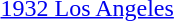<table>
<tr>
<td><a href='#'>1932 Los Angeles</a><br></td>
<td></td>
<td></td>
<td></td>
</tr>
</table>
